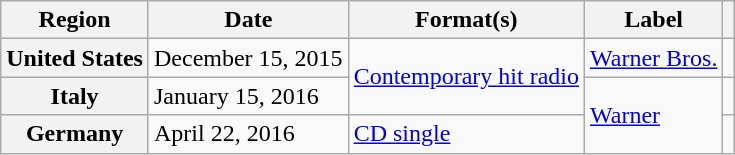<table class="wikitable plainrowheaders">
<tr>
<th scope="col">Region</th>
<th scope="col">Date</th>
<th scope="col">Format(s)</th>
<th scope="col">Label</th>
<th scope="col"></th>
</tr>
<tr>
<th scope="row">United States</th>
<td>December 15, 2015</td>
<td rowspan="2"><a href='#'>Contemporary hit radio</a></td>
<td><a href='#'>Warner Bros.</a></td>
<td style="text-align:center;"></td>
</tr>
<tr>
<th scope="row">Italy</th>
<td>January 15, 2016</td>
<td rowspan="2"><a href='#'>Warner</a></td>
<td style="text-align:center;"></td>
</tr>
<tr>
<th scope="row">Germany</th>
<td>April 22, 2016</td>
<td><a href='#'>CD single</a></td>
<td></td>
</tr>
</table>
